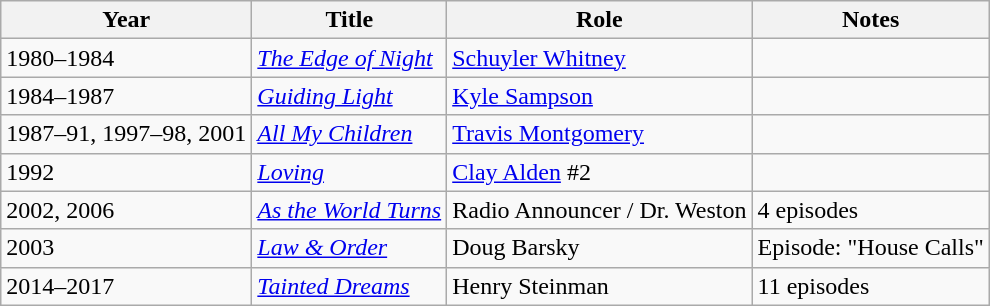<table class="wikitable sortable">
<tr>
<th>Year</th>
<th>Title</th>
<th>Role</th>
<th>Notes</th>
</tr>
<tr>
<td>1980–1984</td>
<td><em><a href='#'>The Edge of Night</a></em></td>
<td><a href='#'>Schuyler Whitney</a></td>
<td></td>
</tr>
<tr>
<td>1984–1987</td>
<td><em><a href='#'>Guiding Light</a></em></td>
<td><a href='#'>Kyle Sampson</a></td>
<td></td>
</tr>
<tr>
<td>1987–91, 1997–98, 2001</td>
<td><em><a href='#'>All My Children</a></em></td>
<td><a href='#'>Travis Montgomery</a></td>
<td></td>
</tr>
<tr>
<td>1992</td>
<td><a href='#'><em>Loving</em></a></td>
<td><a href='#'>Clay Alden</a> #2</td>
<td></td>
</tr>
<tr>
<td>2002, 2006</td>
<td><em><a href='#'>As the World Turns</a></em></td>
<td>Radio Announcer / Dr. Weston</td>
<td>4 episodes</td>
</tr>
<tr>
<td>2003</td>
<td><em><a href='#'>Law & Order</a></em></td>
<td>Doug Barsky</td>
<td>Episode: "House Calls"</td>
</tr>
<tr>
<td>2014–2017</td>
<td><em><a href='#'>Tainted Dreams</a></em></td>
<td>Henry Steinman</td>
<td>11 episodes</td>
</tr>
</table>
